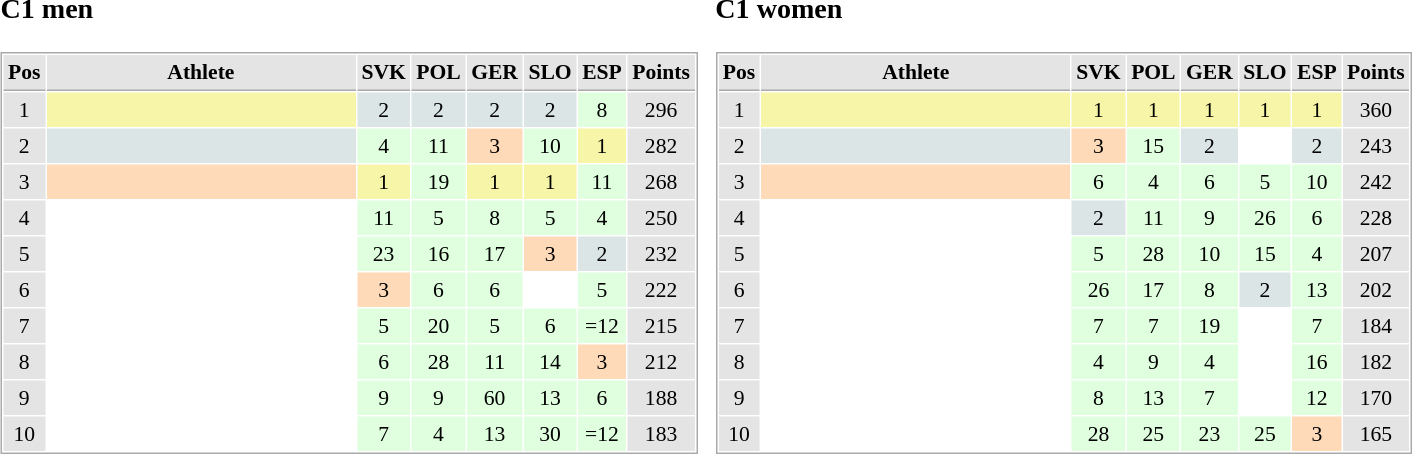<table border="0" cellspacing="10">
<tr>
<td><br><h3>C1 men</h3><table cellspacing="1" cellpadding="3" style="border:1px solid #AAAAAA;font-size:90%">
<tr bgcolor="#E4E4E4">
<th style="border-bottom:1px solid #AAAAAA" width=10>Pos</th>
<th style="border-bottom:1px solid #AAAAAA" width=200>Athlete</th>
<th style="border-bottom:1px solid #AAAAAA" width=20>SVK</th>
<th style="border-bottom:1px solid #AAAAAA" width=20>POL</th>
<th style="border-bottom:1px solid #AAAAAA" width=20>GER</th>
<th style="border-bottom:1px solid #AAAAAA" width=20>SLO</th>
<th style="border-bottom:1px solid #AAAAAA" width=20>ESP</th>
<th style="border-bottom:1px solid #AAAAAA" width=20>Points</th>
</tr>
<tr align="center">
<td style="background:#E4E4E4;">1</td>
<td align="left" style="background:#F7F6A8;"></td>
<td style="background:#DCE5E5;">2</td>
<td style="background:#DCE5E5;">2</td>
<td style="background:#DCE5E5;">2</td>
<td style="background:#DCE5E5;">2</td>
<td style="background:#DFFFDF;">8</td>
<td style="background:#E4E4E4;">296</td>
</tr>
<tr align="center">
<td style="background:#E4E4E4;">2</td>
<td align="left" style="background:#DCE5E5;"></td>
<td style="background:#DFFFDF;">4</td>
<td style="background:#DFFFDF;">11</td>
<td style="background:#FFDAB9;">3</td>
<td style="background:#DFFFDF;">10</td>
<td style="background:#F7F6A8;">1</td>
<td style="background:#E4E4E4;">282</td>
</tr>
<tr align="center">
<td style="background:#E4E4E4;">3</td>
<td align="left" style="background:#FFDAB9;"></td>
<td style="background:#F7F6A8;">1</td>
<td style="background:#DFFFDF;">19</td>
<td style="background:#F7F6A8;">1</td>
<td style="background:#F7F6A8;">1</td>
<td style="background:#DFFFDF;">11</td>
<td style="background:#E4E4E4;">268</td>
</tr>
<tr align="center">
<td style="background:#E4E4E4;">4</td>
<td align="left"></td>
<td style="background:#DFFFDF;">11</td>
<td style="background:#DFFFDF;">5</td>
<td style="background:#DFFFDF;">8</td>
<td style="background:#DFFFDF;">5</td>
<td style="background:#DFFFDF;">4</td>
<td style="background:#E4E4E4;">250</td>
</tr>
<tr align="center">
<td style="background:#E4E4E4;">5</td>
<td align="left"></td>
<td style="background:#DFFFDF;">23</td>
<td style="background:#DFFFDF;">16</td>
<td style="background:#DFFFDF;">17</td>
<td style="background:#FFDAB9;">3</td>
<td style="background:#DCE5E5;">2</td>
<td style="background:#E4E4E4;">232</td>
</tr>
<tr align="center">
<td style="background:#E4E4E4;">6</td>
<td align="left"></td>
<td style="background:#FFDAB9;">3</td>
<td style="background:#DFFFDF;">6</td>
<td style="background:#DFFFDF;">6</td>
<td></td>
<td style="background:#DFFFDF;">5</td>
<td style="background:#E4E4E4;">222</td>
</tr>
<tr align="center">
<td style="background:#E4E4E4;">7</td>
<td align="left"></td>
<td style="background:#DFFFDF;">5</td>
<td style="background:#DFFFDF;">20</td>
<td style="background:#DFFFDF;">5</td>
<td style="background:#DFFFDF;">6</td>
<td style="background:#DFFFDF;">=12</td>
<td style="background:#E4E4E4;">215</td>
</tr>
<tr align="center">
<td style="background:#E4E4E4;">8</td>
<td align="left"></td>
<td style="background:#DFFFDF;">6</td>
<td style="background:#DFFFDF;">28</td>
<td style="background:#DFFFDF;">11</td>
<td style="background:#DFFFDF;">14</td>
<td style="background:#FFDAB9;">3</td>
<td style="background:#E4E4E4;">212</td>
</tr>
<tr align="center">
<td style="background:#E4E4E4;">9</td>
<td align="left"></td>
<td style="background:#DFFFDF;">9</td>
<td style="background:#DFFFDF;">9</td>
<td style="background:#DFFFDF;">60</td>
<td style="background:#DFFFDF;">13</td>
<td style="background:#DFFFDF;">6</td>
<td style="background:#E4E4E4;">188</td>
</tr>
<tr align="center">
<td style="background:#E4E4E4;">10</td>
<td align="left"></td>
<td style="background:#DFFFDF;">7</td>
<td style="background:#DFFFDF;">4</td>
<td style="background:#DFFFDF;">13</td>
<td style="background:#DFFFDF;">30</td>
<td style="background:#DFFFDF;">=12</td>
<td style="background:#E4E4E4;">183</td>
</tr>
</table>
</td>
<td><br><h3>C1 women</h3><table cellspacing="1" cellpadding="3" style="border:1px solid #AAAAAA;font-size:90%">
<tr bgcolor="#E4E4E4">
<th style="border-bottom:1px solid #AAAAAA" width=10>Pos</th>
<th style="border-bottom:1px solid #AAAAAA" width=200>Athlete</th>
<th style="border-bottom:1px solid #AAAAAA" width=20>SVK</th>
<th style="border-bottom:1px solid #AAAAAA" width=20>POL</th>
<th style="border-bottom:1px solid #AAAAAA" width=20>GER</th>
<th style="border-bottom:1px solid #AAAAAA" width=20>SLO</th>
<th style="border-bottom:1px solid #AAAAAA" width=20>ESP</th>
<th style="border-bottom:1px solid #AAAAAA" width=20>Points</th>
</tr>
<tr align="center">
<td style="background:#E4E4E4;">1</td>
<td align="left" style="background:#F7F6A8;"></td>
<td style="background:#F7F6A8;">1</td>
<td style="background:#F7F6A8;">1</td>
<td style="background:#F7F6A8;">1</td>
<td style="background:#F7F6A8;">1</td>
<td style="background:#F7F6A8;">1</td>
<td style="background:#E4E4E4;">360</td>
</tr>
<tr align="center">
<td style="background:#E4E4E4;">2</td>
<td align="left" style="background:#DCE5E5;"></td>
<td style="background:#FFDAB9;">3</td>
<td style="background:#DFFFDF;">15</td>
<td style="background:#DCE5E5;">2</td>
<td></td>
<td style="background:#DCE5E5;">2</td>
<td style="background:#E4E4E4;">243</td>
</tr>
<tr align="center">
<td style="background:#E4E4E4;">3</td>
<td align="left" style="background:#FFDAB9;"></td>
<td style="background:#DFFFDF;">6</td>
<td style="background:#DFFFDF;">4</td>
<td style="background:#DFFFDF;">6</td>
<td style="background:#DFFFDF;">5</td>
<td style="background:#DFFFDF;">10</td>
<td style="background:#E4E4E4;">242</td>
</tr>
<tr align="center">
<td style="background:#E4E4E4;">4</td>
<td align="left"></td>
<td style="background:#DCE5E5;">2</td>
<td style="background:#DFFFDF;">11</td>
<td style="background:#DFFFDF;">9</td>
<td style="background:#DFFFDF;">26</td>
<td style="background:#DFFFDF;">6</td>
<td style="background:#E4E4E4;">228</td>
</tr>
<tr align="center">
<td style="background:#E4E4E4;">5</td>
<td align="left"></td>
<td style="background:#DFFFDF;">5</td>
<td style="background:#DFFFDF;">28</td>
<td style="background:#DFFFDF;">10</td>
<td style="background:#DFFFDF;">15</td>
<td style="background:#DFFFDF;">4</td>
<td style="background:#E4E4E4;">207</td>
</tr>
<tr align="center">
<td style="background:#E4E4E4;">6</td>
<td align="left"></td>
<td style="background:#DFFFDF;">26</td>
<td style="background:#DFFFDF;">17</td>
<td style="background:#DFFFDF;">8</td>
<td style="background:#DCE5E5;">2</td>
<td style="background:#DFFFDF;">13</td>
<td style="background:#E4E4E4;">202</td>
</tr>
<tr align="center">
<td style="background:#E4E4E4;">7</td>
<td align="left"></td>
<td style="background:#DFFFDF;">7</td>
<td style="background:#DFFFDF;">7</td>
<td style="background:#DFFFDF;">19</td>
<td></td>
<td style="background:#DFFFDF;">7</td>
<td style="background:#E4E4E4;">184</td>
</tr>
<tr align="center">
<td style="background:#E4E4E4;">8</td>
<td align="left"></td>
<td style="background:#DFFFDF;">4</td>
<td style="background:#DFFFDF;">9</td>
<td style="background:#DFFFDF;">4</td>
<td></td>
<td style="background:#DFFFDF;">16</td>
<td style="background:#E4E4E4;">182</td>
</tr>
<tr align="center">
<td style="background:#E4E4E4;">9</td>
<td align="left"></td>
<td style="background:#DFFFDF;">8</td>
<td style="background:#DFFFDF;">13</td>
<td style="background:#DFFFDF;">7</td>
<td></td>
<td style="background:#DFFFDF;">12</td>
<td style="background:#E4E4E4;">170</td>
</tr>
<tr align="center">
<td style="background:#E4E4E4;">10</td>
<td align="left"></td>
<td style="background:#DFFFDF;">28</td>
<td style="background:#DFFFDF;">25</td>
<td style="background:#DFFFDF;">23</td>
<td style="background:#DFFFDF;">25</td>
<td style="background:#FFDAB9;">3</td>
<td style="background:#E4E4E4;">165</td>
</tr>
</table>
</td>
</tr>
</table>
